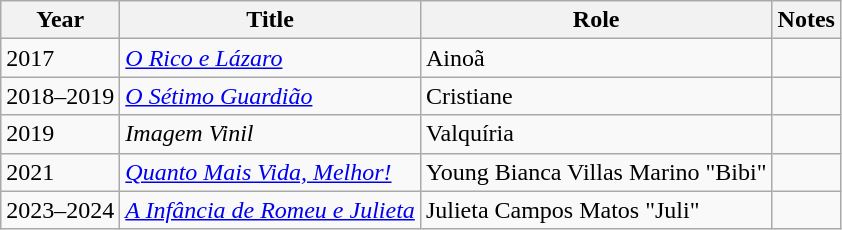<table class="wikitable sortable">
<tr>
<th>Year</th>
<th>Title</th>
<th>Role</th>
<th>Notes</th>
</tr>
<tr>
<td>2017</td>
<td><em><a href='#'>O Rico e Lázaro</a></em></td>
<td>Ainoã</td>
<td></td>
</tr>
<tr>
<td>2018–2019</td>
<td><em><a href='#'>O Sétimo Guardião</a></em></td>
<td>Cristiane</td>
<td></td>
</tr>
<tr>
<td>2019</td>
<td><em>Imagem Vinil</em></td>
<td>Valquíria</td>
<td></td>
</tr>
<tr>
<td>2021</td>
<td><em><a href='#'>Quanto Mais Vida, Melhor!</a></em></td>
<td>Young Bianca Villas Marino "Bibi"</td>
<td></td>
</tr>
<tr>
<td>2023–2024</td>
<td><em><a href='#'>A Infância de Romeu e Julieta</a></em></td>
<td>Julieta Campos Matos "Juli"</td>
<td></td>
</tr>
</table>
